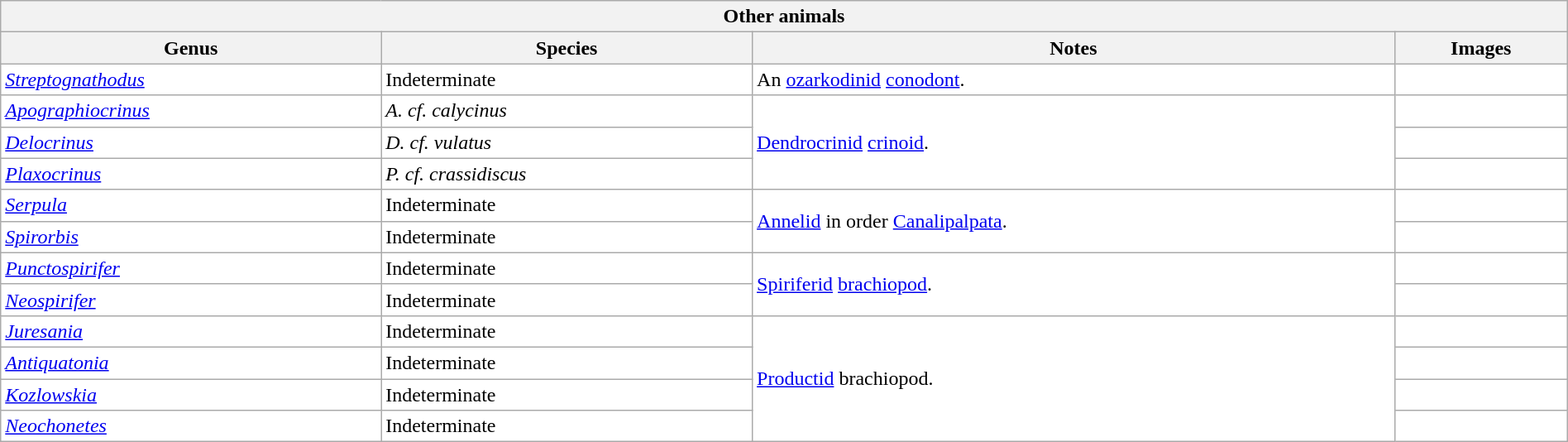<table class="wikitable sortable" style="background:white; width:100%;">
<tr>
<th colspan="4" align="center">Other animals</th>
</tr>
<tr>
<th>Genus</th>
<th>Species</th>
<th>Notes</th>
<th>Images</th>
</tr>
<tr>
<td><em><a href='#'>Streptognathodus</a></em></td>
<td>Indeterminate</td>
<td>An <a href='#'>ozarkodinid</a> <a href='#'>conodont</a>.</td>
<td></td>
</tr>
<tr>
<td><em><a href='#'>Apographiocrinus</a></em></td>
<td><em>A. cf. calycinus</em></td>
<td rowspan="3"><a href='#'>Dendrocrinid</a> <a href='#'>crinoid</a>.</td>
<td></td>
</tr>
<tr>
<td><em><a href='#'>Delocrinus</a></em></td>
<td><em>D. cf. vulatus</em></td>
<td></td>
</tr>
<tr>
<td><em><a href='#'>Plaxocrinus</a></em></td>
<td><em>P. cf. crassidiscus</em></td>
<td></td>
</tr>
<tr>
<td><em><a href='#'>Serpula</a></em></td>
<td>Indeterminate</td>
<td rowspan="2"><a href='#'>Annelid</a> in order <a href='#'>Canalipalpata</a>.</td>
<td></td>
</tr>
<tr>
<td><em><a href='#'>Spirorbis</a></em></td>
<td>Indeterminate</td>
<td></td>
</tr>
<tr>
<td><em><a href='#'>Punctospirifer</a></em></td>
<td>Indeterminate</td>
<td rowspan="2"><a href='#'>Spiriferid</a> <a href='#'>brachiopod</a>.</td>
<td></td>
</tr>
<tr>
<td><em><a href='#'>Neospirifer</a></em></td>
<td>Indeterminate</td>
<td></td>
</tr>
<tr>
<td><em><a href='#'>Juresania</a></em></td>
<td>Indeterminate</td>
<td rowspan="4"><a href='#'>Productid</a> brachiopod.</td>
<td></td>
</tr>
<tr>
<td><em><a href='#'>Antiquatonia</a></em></td>
<td>Indeterminate</td>
<td></td>
</tr>
<tr>
<td><em><a href='#'>Kozlowskia</a></em></td>
<td>Indeterminate</td>
<td></td>
</tr>
<tr>
<td><em><a href='#'>Neochonetes</a></em></td>
<td>Indeterminate</td>
<td></td>
</tr>
</table>
